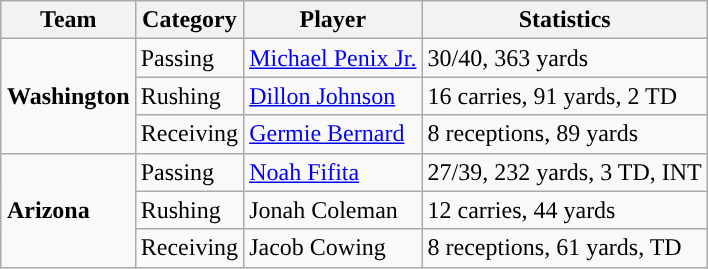<table class="wikitable" style="float: right;">
<tr>
<th>Team</th>
<th>Category</th>
<th>Player</th>
<th>Statistics</th>
</tr>
<tr>
<td rowspan=3><strong>Washington</strong></td>
<td>Passing</td>
<td><a href='#'>Michael Penix Jr.</a></td>
<td>30/40, 363 yards</td>
</tr>
<tr>
<td>Rushing</td>
<td><a href='#'>Dillon Johnson</a></td>
<td>16 carries, 91 yards, 2 TD</td>
</tr>
<tr>
<td>Receiving</td>
<td><a href='#'>Germie Bernard</a></td>
<td>8 receptions, 89 yards</td>
</tr>
<tr>
<td rowspan=3><strong>Arizona</strong></td>
<td>Passing</td>
<td><a href='#'>Noah Fifita</a></td>
<td>27/39, 232 yards, 3 TD, INT</td>
</tr>
<tr>
<td>Rushing</td>
<td>Jonah Coleman</td>
<td>12 carries, 44 yards</td>
</tr>
<tr>
<td>Receiving</td>
<td>Jacob Cowing</td>
<td>8 receptions, 61 yards, TD</td>
</tr>
</table>
